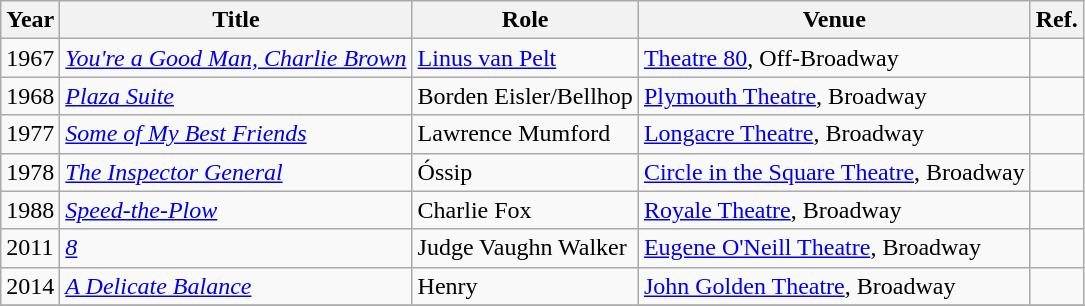<table class="wikitable sortable">
<tr>
<th>Year</th>
<th>Title</th>
<th>Role</th>
<th>Venue</th>
<th class="unsortable">Ref.</th>
</tr>
<tr>
<td>1967</td>
<td><em><a href='#'>You're a Good Man, Charlie Brown</a></em></td>
<td><a href='#'>Linus van Pelt</a></td>
<td><a href='#'>Theatre 80</a>, Off-Broadway</td>
<td></td>
</tr>
<tr>
<td>1968</td>
<td><em><a href='#'>Plaza Suite</a></em></td>
<td>Borden Eisler/Bellhop</td>
<td><a href='#'>Plymouth Theatre</a>, Broadway</td>
<td></td>
</tr>
<tr>
<td>1977</td>
<td><em><a href='#'>Some of My Best Friends</a></em></td>
<td>Lawrence Mumford</td>
<td><a href='#'>Longacre Theatre</a>, Broadway</td>
<td></td>
</tr>
<tr>
<td>1978</td>
<td><em><a href='#'>The Inspector General</a></em></td>
<td>Óssip</td>
<td><a href='#'>Circle in the Square Theatre</a>, Broadway</td>
<td></td>
</tr>
<tr>
<td>1988</td>
<td><em><a href='#'>Speed-the-Plow</a></em></td>
<td>Charlie Fox</td>
<td><a href='#'>Royale Theatre</a>, Broadway</td>
<td></td>
</tr>
<tr>
<td>2011</td>
<td><em><a href='#'>8</a></em></td>
<td>Judge Vaughn Walker</td>
<td><a href='#'>Eugene O'Neill Theatre</a>, Broadway</td>
<td></td>
</tr>
<tr>
<td>2014</td>
<td><em><a href='#'>A Delicate Balance</a></em></td>
<td>Henry</td>
<td><a href='#'>John Golden Theatre</a>, Broadway</td>
<td></td>
</tr>
<tr>
</tr>
</table>
